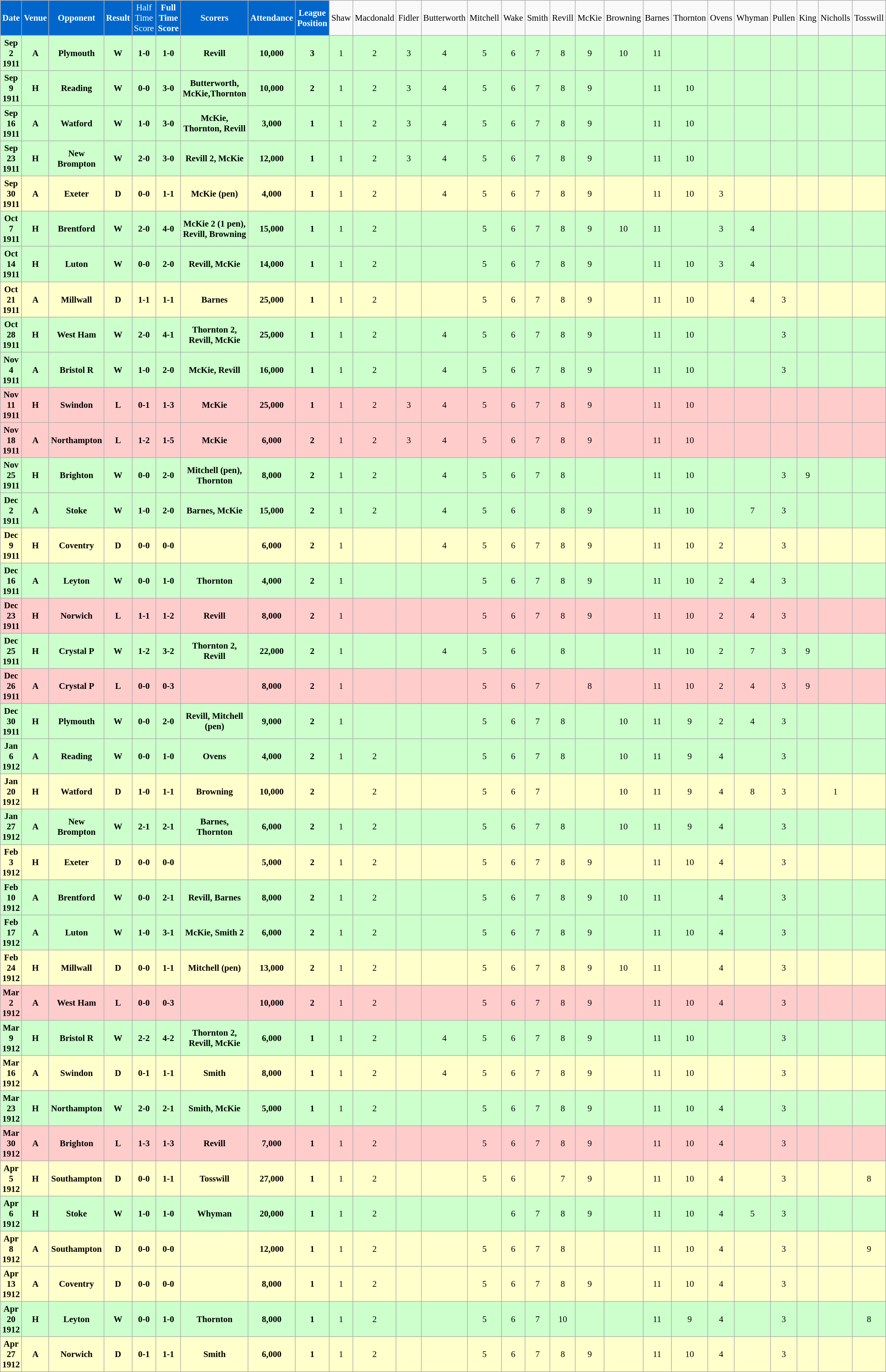<table class="wikitable sortable" style="font-size:95%; text-align:center">
<tr>
<td style="background:#0066CC; color:#FFFFFF; text-align:center;"><strong>Date</strong></td>
<td style="background:#0066CC; color:#FFFFFF; text-align:center;"><strong>Venue</strong></td>
<td style="background:#0066CC; color:#FFFFFF; text-align:center;"><strong>Opponent</strong></td>
<td style="background:#0066CC; color:#FFFFFF; text-align:center;"><strong>Result</strong></td>
<td style="background:#0066CC; color:#FFFFFF; text-align:center;">Half Time Score</td>
<td style="background:#0066CC; color:#FFFFFF; text-align:center;"><strong>Full Time Score</strong></td>
<td style="background:#0066CC; color:#FFFFFF; text-align:center;"><strong>Scorers</strong></td>
<td style="background:#0066CC; color:#FFFFFF; text-align:center;"><strong>Attendance</strong></td>
<td style="background:#0066CC; color:#FFFFFF; text-align:center;"><strong>League Position</strong></td>
<td>Shaw</td>
<td>Macdonald</td>
<td>Fidler</td>
<td>Butterworth</td>
<td>Mitchell</td>
<td>Wake</td>
<td>Smith</td>
<td>Revill</td>
<td>McKie</td>
<td>Browning</td>
<td>Barnes</td>
<td>Thornton</td>
<td>Ovens</td>
<td>Whyman</td>
<td>Pullen</td>
<td>King</td>
<td>Nicholls</td>
<td>Tosswill</td>
</tr>
<tr bgcolor="#CCFFCC">
<td><strong>Sep 2 1911</strong></td>
<td><strong>A</strong></td>
<td><strong>Plymouth</strong></td>
<td><strong>W</strong></td>
<td><strong>1-0</strong></td>
<td><strong>1-0</strong></td>
<td><strong>Revill</strong></td>
<td><strong>10,000</strong></td>
<td><strong>3</strong></td>
<td>1</td>
<td>2</td>
<td>3</td>
<td>4</td>
<td>5</td>
<td>6</td>
<td>7</td>
<td>8</td>
<td>9</td>
<td>10</td>
<td>11</td>
<td></td>
<td></td>
<td></td>
<td></td>
<td></td>
<td></td>
<td></td>
</tr>
<tr bgcolor="#CCFFCC">
<td><strong>Sep 9 1911</strong></td>
<td><strong>H</strong></td>
<td><strong>Reading</strong></td>
<td><strong>W</strong></td>
<td><strong>0-0</strong></td>
<td><strong>3-0</strong></td>
<td><strong>Butterworth, McKie,Thornton</strong></td>
<td><strong>10,000</strong></td>
<td><strong>2</strong></td>
<td>1</td>
<td>2</td>
<td>3</td>
<td>4</td>
<td>5</td>
<td>6</td>
<td>7</td>
<td>8</td>
<td>9</td>
<td></td>
<td>11</td>
<td>10</td>
<td></td>
<td></td>
<td></td>
<td></td>
<td></td>
<td></td>
</tr>
<tr bgcolor="#CCFFCC">
<td><strong>Sep 16 1911</strong></td>
<td><strong>A</strong></td>
<td><strong>Watford</strong></td>
<td><strong>W</strong></td>
<td><strong>1-0</strong></td>
<td><strong>3-0</strong></td>
<td><strong>McKie, Thornton, Revill</strong></td>
<td><strong>3,000</strong></td>
<td><strong>1</strong></td>
<td>1</td>
<td>2</td>
<td>3</td>
<td>4</td>
<td>5</td>
<td>6</td>
<td>7</td>
<td>8</td>
<td>9</td>
<td></td>
<td>11</td>
<td>10</td>
<td></td>
<td></td>
<td></td>
<td></td>
<td></td>
<td></td>
</tr>
<tr bgcolor="#CCFFCC">
<td><strong>Sep 23 1911</strong></td>
<td><strong>H</strong></td>
<td><strong>New Brompton</strong></td>
<td><strong>W</strong></td>
<td><strong>2-0</strong></td>
<td><strong>3-0</strong></td>
<td><strong>Revill 2, McKie</strong></td>
<td><strong>12,000</strong></td>
<td><strong>1</strong></td>
<td>1</td>
<td>2</td>
<td>3</td>
<td>4</td>
<td>5</td>
<td>6</td>
<td>7</td>
<td>8</td>
<td>9</td>
<td></td>
<td>11</td>
<td>10</td>
<td></td>
<td></td>
<td></td>
<td></td>
<td></td>
<td></td>
</tr>
<tr bgcolor="#FFFFCC">
<td><strong>Sep 30 1911</strong></td>
<td><strong>A</strong></td>
<td><strong>Exeter</strong></td>
<td><strong>D</strong></td>
<td><strong>0-0</strong></td>
<td><strong>1-1</strong></td>
<td><strong>McKie (pen)</strong></td>
<td><strong>4,000</strong></td>
<td><strong>1</strong></td>
<td>1</td>
<td>2</td>
<td></td>
<td>4</td>
<td>5</td>
<td>6</td>
<td>7</td>
<td>8</td>
<td>9</td>
<td></td>
<td>11</td>
<td>10</td>
<td>3</td>
<td></td>
<td></td>
<td></td>
<td></td>
<td></td>
</tr>
<tr bgcolor="#CCFFCC">
<td><strong>Oct 7 1911</strong></td>
<td><strong>H</strong></td>
<td><strong>Brentford</strong></td>
<td><strong>W</strong></td>
<td><strong>2-0</strong></td>
<td><strong>4-0</strong></td>
<td><strong>McKie 2 (1 pen), Revill, Browning</strong></td>
<td><strong>15,000</strong></td>
<td><strong>1</strong></td>
<td>1</td>
<td>2</td>
<td></td>
<td></td>
<td>5</td>
<td>6</td>
<td>7</td>
<td>8</td>
<td>9</td>
<td>10</td>
<td>11</td>
<td></td>
<td>3</td>
<td>4</td>
<td></td>
<td></td>
<td></td>
<td></td>
</tr>
<tr bgcolor="#CCFFCC">
<td><strong>Oct 14 1911</strong></td>
<td><strong>H</strong></td>
<td><strong>Luton</strong></td>
<td><strong>W</strong></td>
<td><strong>0-0</strong></td>
<td><strong>2-0</strong></td>
<td><strong>Revill, McKie</strong></td>
<td><strong>14,000</strong></td>
<td><strong>1</strong></td>
<td>1</td>
<td>2</td>
<td></td>
<td></td>
<td>5</td>
<td>6</td>
<td>7</td>
<td>8</td>
<td>9</td>
<td></td>
<td>11</td>
<td>10</td>
<td>3</td>
<td>4</td>
<td></td>
<td></td>
<td></td>
<td></td>
</tr>
<tr bgcolor="#FFFFCC">
<td><strong>Oct 21 1911</strong></td>
<td><strong>A</strong></td>
<td><strong>Millwall</strong></td>
<td><strong>D</strong></td>
<td><strong>1-1</strong></td>
<td><strong>1-1</strong></td>
<td><strong>Barnes</strong></td>
<td><strong>25,000</strong></td>
<td><strong>1</strong></td>
<td>1</td>
<td>2</td>
<td></td>
<td></td>
<td>5</td>
<td>6</td>
<td>7</td>
<td>8</td>
<td>9</td>
<td></td>
<td>11</td>
<td>10</td>
<td></td>
<td>4</td>
<td>3</td>
<td></td>
<td></td>
<td></td>
</tr>
<tr bgcolor="#CCFFCC">
<td><strong>Oct 28 1911</strong></td>
<td><strong>H</strong></td>
<td><strong>West Ham</strong></td>
<td><strong>W</strong></td>
<td><strong>2-0</strong></td>
<td><strong>4-1</strong></td>
<td><strong>Thornton 2, Revill, McKie</strong></td>
<td><strong>25,000</strong></td>
<td><strong>1</strong></td>
<td>1</td>
<td>2</td>
<td></td>
<td>4</td>
<td>5</td>
<td>6</td>
<td>7</td>
<td>8</td>
<td>9</td>
<td></td>
<td>11</td>
<td>10</td>
<td></td>
<td></td>
<td>3</td>
<td></td>
<td></td>
<td></td>
</tr>
<tr bgcolor="#CCFFCC">
<td><strong>Nov 4 1911</strong></td>
<td><strong>A</strong></td>
<td><strong>Bristol R</strong></td>
<td><strong>W</strong></td>
<td><strong>1-0</strong></td>
<td><strong>2-0</strong></td>
<td><strong>McKie, Revill</strong></td>
<td><strong>16,000</strong></td>
<td><strong>1</strong></td>
<td>1</td>
<td>2</td>
<td></td>
<td>4</td>
<td>5</td>
<td>6</td>
<td>7</td>
<td>8</td>
<td>9</td>
<td></td>
<td>11</td>
<td>10</td>
<td></td>
<td></td>
<td>3</td>
<td></td>
<td></td>
<td></td>
</tr>
<tr bgcolor="#FFCCCC">
<td><strong>Nov 11 1911</strong></td>
<td><strong>H</strong></td>
<td><strong>Swindon</strong></td>
<td><strong>L</strong></td>
<td><strong>0-1</strong></td>
<td><strong>1-3</strong></td>
<td><strong>McKie</strong></td>
<td><strong>25,000</strong></td>
<td><strong>1</strong></td>
<td>1</td>
<td>2</td>
<td>3</td>
<td>4</td>
<td>5</td>
<td>6</td>
<td>7</td>
<td>8</td>
<td>9</td>
<td></td>
<td>11</td>
<td>10</td>
<td></td>
<td></td>
<td></td>
<td></td>
<td></td>
<td></td>
</tr>
<tr bgcolor="#FFCCCC">
<td><strong>Nov 18 1911</strong></td>
<td><strong>A</strong></td>
<td><strong>Northampton</strong></td>
<td><strong>L</strong></td>
<td><strong>1-2</strong></td>
<td><strong>1-5</strong></td>
<td><strong>McKie</strong></td>
<td><strong>6,000</strong></td>
<td><strong>2</strong></td>
<td>1</td>
<td>2</td>
<td>3</td>
<td>4</td>
<td>5</td>
<td>6</td>
<td>7</td>
<td>8</td>
<td>9</td>
<td></td>
<td>11</td>
<td>10</td>
<td></td>
<td></td>
<td></td>
<td></td>
<td></td>
<td></td>
</tr>
<tr bgcolor="#CCFFCC">
<td><strong>Nov 25 1911</strong></td>
<td><strong>H</strong></td>
<td><strong>Brighton</strong></td>
<td><strong>W</strong></td>
<td><strong>0-0</strong></td>
<td><strong>2-0</strong></td>
<td><strong>Mitchell (pen), Thornton</strong></td>
<td><strong>8,000</strong></td>
<td><strong>2</strong></td>
<td>1</td>
<td>2</td>
<td></td>
<td>4</td>
<td>5</td>
<td>6</td>
<td>7</td>
<td>8</td>
<td></td>
<td></td>
<td>11</td>
<td>10</td>
<td></td>
<td></td>
<td>3</td>
<td>9</td>
<td></td>
<td></td>
</tr>
<tr bgcolor="#CCFFCC">
<td><strong>Dec 2 1911</strong></td>
<td><strong>A</strong></td>
<td><strong>Stoke</strong></td>
<td><strong>W</strong></td>
<td><strong>1-0</strong></td>
<td><strong>2-0</strong></td>
<td><strong>Barnes, McKie</strong></td>
<td><strong>15,000</strong></td>
<td><strong>2</strong></td>
<td>1</td>
<td>2</td>
<td></td>
<td>4</td>
<td>5</td>
<td>6</td>
<td></td>
<td>8</td>
<td>9</td>
<td></td>
<td>11</td>
<td>10</td>
<td></td>
<td>7</td>
<td>3</td>
<td></td>
<td></td>
<td></td>
</tr>
<tr bgcolor="#FFFFCC">
<td><strong>Dec 9 1911</strong></td>
<td><strong>H</strong></td>
<td><strong>Coventry</strong></td>
<td><strong>D</strong></td>
<td><strong>0-0</strong></td>
<td><strong>0-0</strong></td>
<td></td>
<td><strong>6,000</strong></td>
<td><strong>2</strong></td>
<td>1</td>
<td></td>
<td></td>
<td>4</td>
<td>5</td>
<td>6</td>
<td>7</td>
<td>8</td>
<td>9</td>
<td></td>
<td>11</td>
<td>10</td>
<td>2</td>
<td></td>
<td>3</td>
<td></td>
<td></td>
<td></td>
</tr>
<tr bgcolor="#CCFFCC">
<td><strong>Dec 16 1911</strong></td>
<td><strong>A</strong></td>
<td><strong>Leyton</strong></td>
<td><strong>W</strong></td>
<td><strong>0-0</strong></td>
<td><strong>1-0</strong></td>
<td><strong>Thornton</strong></td>
<td><strong>4,000</strong></td>
<td><strong>2</strong></td>
<td>1</td>
<td></td>
<td></td>
<td></td>
<td>5</td>
<td>6</td>
<td>7</td>
<td>8</td>
<td>9</td>
<td></td>
<td>11</td>
<td>10</td>
<td>2</td>
<td>4</td>
<td>3</td>
<td></td>
<td></td>
<td></td>
</tr>
<tr bgcolor="#FFCCCC">
<td><strong>Dec 23 1911</strong></td>
<td><strong>H</strong></td>
<td><strong>Norwich</strong></td>
<td><strong>L</strong></td>
<td><strong>1-1</strong></td>
<td><strong>1-2</strong></td>
<td><strong>Revill</strong></td>
<td><strong>8,000</strong></td>
<td><strong>2</strong></td>
<td>1</td>
<td></td>
<td></td>
<td></td>
<td>5</td>
<td>6</td>
<td>7</td>
<td>8</td>
<td>9</td>
<td></td>
<td>11</td>
<td>10</td>
<td>2</td>
<td>4</td>
<td>3</td>
<td></td>
<td></td>
<td></td>
</tr>
<tr bgcolor="#CCFFCC">
<td><strong>Dec 25 1911</strong></td>
<td><strong>H</strong></td>
<td><strong>Crystal P</strong></td>
<td><strong>W</strong></td>
<td><strong>1-2</strong></td>
<td><strong>3-2</strong></td>
<td><strong>Thornton 2, Revill</strong></td>
<td><strong>22,000</strong></td>
<td><strong>2</strong></td>
<td>1</td>
<td></td>
<td></td>
<td>4</td>
<td>5</td>
<td>6</td>
<td></td>
<td>8</td>
<td></td>
<td></td>
<td>11</td>
<td>10</td>
<td>2</td>
<td>7</td>
<td>3</td>
<td>9</td>
<td></td>
<td></td>
</tr>
<tr bgcolor="#FFCCCC">
<td><strong>Dec 26 1911</strong></td>
<td><strong>A</strong></td>
<td><strong>Crystal P</strong></td>
<td><strong>L</strong></td>
<td><strong>0-0</strong></td>
<td><strong>0-3</strong></td>
<td></td>
<td><strong>8,000</strong></td>
<td><strong>2</strong></td>
<td>1</td>
<td></td>
<td></td>
<td></td>
<td>5</td>
<td>6</td>
<td>7</td>
<td></td>
<td>8</td>
<td></td>
<td>11</td>
<td>10</td>
<td>2</td>
<td>4</td>
<td>3</td>
<td>9</td>
<td></td>
<td></td>
</tr>
<tr bgcolor="#CCFFCC">
<td><strong>Dec 30 1911</strong></td>
<td><strong>H</strong></td>
<td><strong>Plymouth</strong></td>
<td><strong>W</strong></td>
<td><strong>0-0</strong></td>
<td><strong>2-0</strong></td>
<td><strong>Revill, Mitchell (pen)</strong></td>
<td><strong>9,000</strong></td>
<td><strong>2</strong></td>
<td>1</td>
<td></td>
<td></td>
<td></td>
<td>5</td>
<td>6</td>
<td>7</td>
<td>8</td>
<td></td>
<td>10</td>
<td>11</td>
<td>9</td>
<td>2</td>
<td>4</td>
<td>3</td>
<td></td>
<td></td>
<td></td>
</tr>
<tr bgcolor="#CCFFCC">
<td><strong>Jan 6 1912</strong></td>
<td><strong>A</strong></td>
<td><strong>Reading</strong></td>
<td><strong>W</strong></td>
<td><strong>0-0</strong></td>
<td><strong>1-0</strong></td>
<td><strong>Ovens</strong></td>
<td><strong>4,000</strong></td>
<td><strong>2</strong></td>
<td>1</td>
<td>2</td>
<td></td>
<td></td>
<td>5</td>
<td>6</td>
<td>7</td>
<td>8</td>
<td></td>
<td>10</td>
<td>11</td>
<td>9</td>
<td>4</td>
<td></td>
<td>3</td>
<td></td>
<td></td>
<td></td>
</tr>
<tr bgcolor="#FFFFCC">
<td><strong>Jan 20 1912</strong></td>
<td><strong>H</strong></td>
<td><strong>Watford</strong></td>
<td><strong>D</strong></td>
<td><strong>1-0</strong></td>
<td><strong>1-1</strong></td>
<td><strong>Browning</strong></td>
<td><strong>10,000</strong></td>
<td><strong>2</strong></td>
<td></td>
<td>2</td>
<td></td>
<td></td>
<td>5</td>
<td>6</td>
<td>7</td>
<td></td>
<td></td>
<td>10</td>
<td>11</td>
<td>9</td>
<td>4</td>
<td>8</td>
<td>3</td>
<td></td>
<td>1</td>
<td></td>
</tr>
<tr bgcolor="#CCFFCC">
<td><strong>Jan 27 1912</strong></td>
<td><strong>A</strong></td>
<td><strong>New Brompton</strong></td>
<td><strong>W</strong></td>
<td><strong>2-1</strong></td>
<td><strong>2-1</strong></td>
<td><strong>Barnes, Thornton</strong></td>
<td><strong>6,000</strong></td>
<td><strong>2</strong></td>
<td>1</td>
<td>2</td>
<td></td>
<td></td>
<td>5</td>
<td>6</td>
<td>7</td>
<td>8</td>
<td></td>
<td>10</td>
<td>11</td>
<td>9</td>
<td>4</td>
<td></td>
<td>3</td>
<td></td>
<td></td>
<td></td>
</tr>
<tr bgcolor="#FFFFCC">
<td><strong>Feb 3 1912</strong></td>
<td><strong>H</strong></td>
<td><strong>Exeter</strong></td>
<td><strong>D</strong></td>
<td><strong>0-0</strong></td>
<td><strong>0-0</strong></td>
<td></td>
<td><strong>5,000</strong></td>
<td><strong>2</strong></td>
<td>1</td>
<td>2</td>
<td></td>
<td></td>
<td>5</td>
<td>6</td>
<td>7</td>
<td>8</td>
<td>9</td>
<td></td>
<td>11</td>
<td>10</td>
<td>4</td>
<td></td>
<td>3</td>
<td></td>
<td></td>
<td></td>
</tr>
<tr bgcolor="#CCFFCC">
<td><strong>Feb 10 1912</strong></td>
<td><strong>A</strong></td>
<td><strong>Brentford</strong></td>
<td><strong>W</strong></td>
<td><strong>0-0</strong></td>
<td><strong>2-1</strong></td>
<td><strong>Revill, Barnes</strong></td>
<td><strong>8,000</strong></td>
<td><strong>2</strong></td>
<td>1</td>
<td>2</td>
<td></td>
<td></td>
<td>5</td>
<td>6</td>
<td>7</td>
<td>8</td>
<td>9</td>
<td>10</td>
<td>11</td>
<td></td>
<td>4</td>
<td></td>
<td>3</td>
<td></td>
<td></td>
<td></td>
</tr>
<tr bgcolor="#CCFFCC">
<td><strong>Feb 17 1912</strong></td>
<td><strong>A</strong></td>
<td><strong>Luton</strong></td>
<td><strong>W</strong></td>
<td><strong>1-0</strong></td>
<td><strong>3-1</strong></td>
<td><strong>McKie, Smith 2</strong></td>
<td><strong>6,000</strong></td>
<td><strong>2</strong></td>
<td>1</td>
<td>2</td>
<td></td>
<td></td>
<td>5</td>
<td>6</td>
<td>7</td>
<td>8</td>
<td>9</td>
<td></td>
<td>11</td>
<td>10</td>
<td>4</td>
<td></td>
<td>3</td>
<td></td>
<td></td>
<td></td>
</tr>
<tr bgcolor="#FFFFCC">
<td><strong>Feb 24 1912</strong></td>
<td><strong>H</strong></td>
<td><strong>Millwall</strong></td>
<td><strong>D</strong></td>
<td><strong>0-0</strong></td>
<td><strong>1-1</strong></td>
<td><strong>Mitchell (pen)</strong></td>
<td><strong>13,000</strong></td>
<td><strong>2</strong></td>
<td>1</td>
<td>2</td>
<td></td>
<td></td>
<td>5</td>
<td>6</td>
<td>7</td>
<td>8</td>
<td>9</td>
<td>10</td>
<td>11</td>
<td></td>
<td>4</td>
<td></td>
<td>3</td>
<td></td>
<td></td>
<td></td>
</tr>
<tr bgcolor="#FFCCCC">
<td><strong>Mar 2 1912</strong></td>
<td><strong>A</strong></td>
<td><strong>West Ham</strong></td>
<td><strong>L</strong></td>
<td><strong>0-0</strong></td>
<td><strong>0-3</strong></td>
<td></td>
<td><strong>10,000</strong></td>
<td><strong>2</strong></td>
<td>1</td>
<td>2</td>
<td></td>
<td></td>
<td>5</td>
<td>6</td>
<td>7</td>
<td>8</td>
<td>9</td>
<td></td>
<td>11</td>
<td>10</td>
<td>4</td>
<td></td>
<td>3</td>
<td></td>
<td></td>
<td></td>
</tr>
<tr bgcolor="#CCFFCC">
<td><strong>Mar 9 1912</strong></td>
<td><strong>H</strong></td>
<td><strong>Bristol R</strong></td>
<td><strong>W</strong></td>
<td><strong>2-2</strong></td>
<td><strong>4-2</strong></td>
<td><strong>Thornton 2, Revill, McKie</strong></td>
<td><strong>6,000</strong></td>
<td><strong>1</strong></td>
<td>1</td>
<td>2</td>
<td></td>
<td>4</td>
<td>5</td>
<td>6</td>
<td>7</td>
<td>8</td>
<td>9</td>
<td></td>
<td>11</td>
<td>10</td>
<td></td>
<td></td>
<td>3</td>
<td></td>
<td></td>
<td></td>
</tr>
<tr bgcolor="#FFFFCC">
<td><strong>Mar 16 1912</strong></td>
<td><strong>A</strong></td>
<td><strong>Swindon</strong></td>
<td><strong>D</strong></td>
<td><strong>0-1</strong></td>
<td><strong>1-1</strong></td>
<td><strong>Smith</strong></td>
<td><strong>8,000</strong></td>
<td><strong>1</strong></td>
<td>1</td>
<td>2</td>
<td></td>
<td>4</td>
<td>5</td>
<td>6</td>
<td>7</td>
<td>8</td>
<td>9</td>
<td></td>
<td>11</td>
<td>10</td>
<td></td>
<td></td>
<td>3</td>
<td></td>
<td></td>
<td></td>
</tr>
<tr bgcolor="#CCFFCC">
<td><strong>Mar 23 1912</strong></td>
<td><strong>H</strong></td>
<td><strong>Northampton</strong></td>
<td><strong>W</strong></td>
<td><strong>2-0</strong></td>
<td><strong>2-1</strong></td>
<td><strong>Smith, McKie</strong></td>
<td><strong>5,000</strong></td>
<td><strong>1</strong></td>
<td>1</td>
<td>2</td>
<td></td>
<td></td>
<td>5</td>
<td>6</td>
<td>7</td>
<td>8</td>
<td>9</td>
<td></td>
<td>11</td>
<td>10</td>
<td>4</td>
<td></td>
<td>3</td>
<td></td>
<td></td>
<td></td>
</tr>
<tr bgcolor="#FFCCCC">
<td><strong>Mar 30 1912</strong></td>
<td><strong>A</strong></td>
<td><strong>Brighton</strong></td>
<td><strong>L</strong></td>
<td><strong>1-3</strong></td>
<td><strong>1-3</strong></td>
<td><strong>Revill</strong></td>
<td><strong>7,000</strong></td>
<td><strong>1</strong></td>
<td>1</td>
<td>2</td>
<td></td>
<td></td>
<td>5</td>
<td>6</td>
<td>7</td>
<td>8</td>
<td>9</td>
<td></td>
<td>11</td>
<td>10</td>
<td>4</td>
<td></td>
<td>3</td>
<td></td>
<td></td>
<td></td>
</tr>
<tr bgcolor="#FFFFCC">
<td><strong>Apr 5 1912</strong></td>
<td><strong>H</strong></td>
<td><strong>Southampton</strong></td>
<td><strong>D</strong></td>
<td><strong>0-0</strong></td>
<td><strong>1-1</strong></td>
<td><strong>Tosswill</strong></td>
<td><strong>27,000</strong></td>
<td><strong>1</strong></td>
<td>1</td>
<td>2</td>
<td></td>
<td></td>
<td>5</td>
<td>6</td>
<td></td>
<td>7</td>
<td>9</td>
<td></td>
<td>11</td>
<td>10</td>
<td>4</td>
<td></td>
<td>3</td>
<td></td>
<td></td>
<td>8</td>
</tr>
<tr bgcolor="#CCFFCC">
<td><strong>Apr 6 1912</strong></td>
<td><strong>H</strong></td>
<td><strong>Stoke</strong></td>
<td><strong>W</strong></td>
<td><strong>1-0</strong></td>
<td><strong>1-0</strong></td>
<td><strong>Whyman</strong></td>
<td><strong>20,000</strong></td>
<td><strong>1</strong></td>
<td>1</td>
<td>2</td>
<td></td>
<td></td>
<td></td>
<td>6</td>
<td>7</td>
<td>8</td>
<td>9</td>
<td></td>
<td>11</td>
<td>10</td>
<td>4</td>
<td>5</td>
<td>3</td>
<td></td>
<td></td>
<td></td>
</tr>
<tr bgcolor="#FFFFCC">
<td><strong>Apr 8 1912</strong></td>
<td><strong>A</strong></td>
<td><strong>Southampton</strong></td>
<td><strong>D</strong></td>
<td><strong>0-0</strong></td>
<td><strong>0-0</strong></td>
<td></td>
<td><strong>12,000</strong></td>
<td><strong>1</strong></td>
<td>1</td>
<td>2</td>
<td></td>
<td></td>
<td>5</td>
<td>6</td>
<td>7</td>
<td>8</td>
<td></td>
<td></td>
<td>11</td>
<td>10</td>
<td>4</td>
<td></td>
<td>3</td>
<td></td>
<td></td>
<td>9</td>
</tr>
<tr bgcolor="#FFFFCC">
<td><strong>Apr 13 1912</strong></td>
<td><strong>A</strong></td>
<td><strong>Coventry</strong></td>
<td><strong>D</strong></td>
<td><strong>0-0</strong></td>
<td><strong>0-0</strong></td>
<td></td>
<td><strong>8,000</strong></td>
<td><strong>1</strong></td>
<td>1</td>
<td>2</td>
<td></td>
<td></td>
<td>5</td>
<td>6</td>
<td>7</td>
<td>8</td>
<td>9</td>
<td></td>
<td>11</td>
<td>10</td>
<td>4</td>
<td></td>
<td>3</td>
<td></td>
<td></td>
<td></td>
</tr>
<tr bgcolor="#CCFFCC">
<td><strong>Apr 20 1912</strong></td>
<td><strong>H</strong></td>
<td><strong>Leyton</strong></td>
<td><strong>W</strong></td>
<td><strong>0-0</strong></td>
<td><strong>1-0</strong></td>
<td><strong>Thornton</strong></td>
<td><strong>8,000</strong></td>
<td><strong>1</strong></td>
<td>1</td>
<td>2</td>
<td></td>
<td></td>
<td>5</td>
<td>6</td>
<td>7</td>
<td>10</td>
<td></td>
<td></td>
<td>11</td>
<td>9</td>
<td>4</td>
<td></td>
<td>3</td>
<td></td>
<td></td>
<td>8</td>
</tr>
<tr bgcolor="#FFFFCC">
<td><strong>Apr 27 1912</strong></td>
<td><strong>A</strong></td>
<td><strong>Norwich</strong></td>
<td><strong>D</strong></td>
<td><strong>0-1</strong></td>
<td><strong>1-1</strong></td>
<td><strong>Smith</strong></td>
<td><strong>6,000</strong></td>
<td><strong>1</strong></td>
<td>1</td>
<td>2</td>
<td></td>
<td></td>
<td>5</td>
<td>6</td>
<td>7</td>
<td>8</td>
<td>9</td>
<td></td>
<td>11</td>
<td>10</td>
<td>4</td>
<td></td>
<td>3</td>
<td></td>
<td></td>
<td></td>
</tr>
</table>
